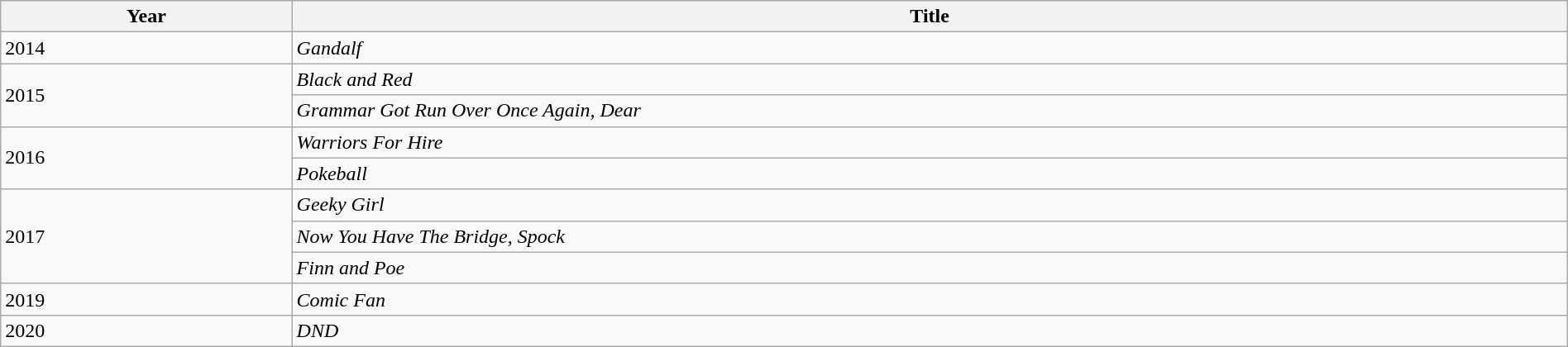<table class="wikitable sortable" width=100%>
<tr>
<th style="width:40px;">Year</th>
<th style="width:200px;">Title</th>
</tr>
<tr>
<td>2014</td>
<td><em>Gandalf</em></td>
</tr>
<tr>
<td rowspan="2">2015</td>
<td><em>Black and Red</em></td>
</tr>
<tr>
<td><em>Grammar Got Run Over Once Again, Dear</em></td>
</tr>
<tr>
<td rowspan="2">2016</td>
<td><em>Warriors For Hire</em></td>
</tr>
<tr>
<td><em>Pokeball</em></td>
</tr>
<tr>
<td rowspan="3">2017</td>
<td><em>Geeky Girl</em></td>
</tr>
<tr>
<td><em>Now You Have The Bridge, Spock</em></td>
</tr>
<tr>
<td><em>Finn and Poe</em></td>
</tr>
<tr>
<td>2019</td>
<td><em>Comic Fan</em></td>
</tr>
<tr>
<td>2020</td>
<td><em>DND</em></td>
</tr>
</table>
